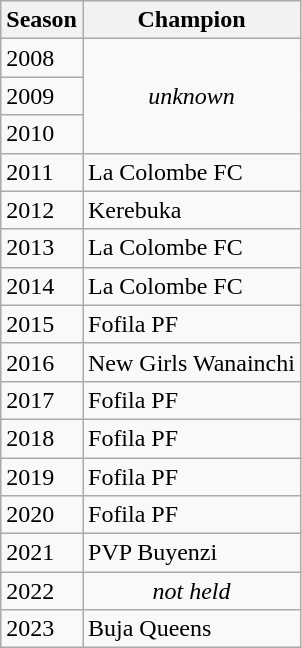<table class="wikitable">
<tr>
<th scope="row">Season</th>
<th scope="row">Champion</th>
</tr>
<tr>
<td>2008</td>
<td rowspan=3 align=center><em>unknown</em></td>
</tr>
<tr>
<td>2009</td>
</tr>
<tr>
<td>2010</td>
</tr>
<tr>
<td>2011</td>
<td>La Colombe FC</td>
</tr>
<tr>
<td>2012</td>
<td>Kerebuka</td>
</tr>
<tr>
<td>2013</td>
<td>La Colombe FC</td>
</tr>
<tr>
<td>2014</td>
<td>La Colombe FC</td>
</tr>
<tr>
<td>2015</td>
<td>Fofila PF</td>
</tr>
<tr>
<td>2016</td>
<td>New Girls Wanainchi</td>
</tr>
<tr>
<td>2017</td>
<td>Fofila PF</td>
</tr>
<tr>
<td>2018</td>
<td>Fofila PF</td>
</tr>
<tr>
<td>2019</td>
<td>Fofila PF</td>
</tr>
<tr>
<td>2020</td>
<td>Fofila PF</td>
</tr>
<tr>
<td>2021</td>
<td>PVP Buyenzi</td>
</tr>
<tr>
<td>2022</td>
<td align=center><em>not held</em></td>
</tr>
<tr>
<td>2023</td>
<td>Buja Queens</td>
</tr>
</table>
